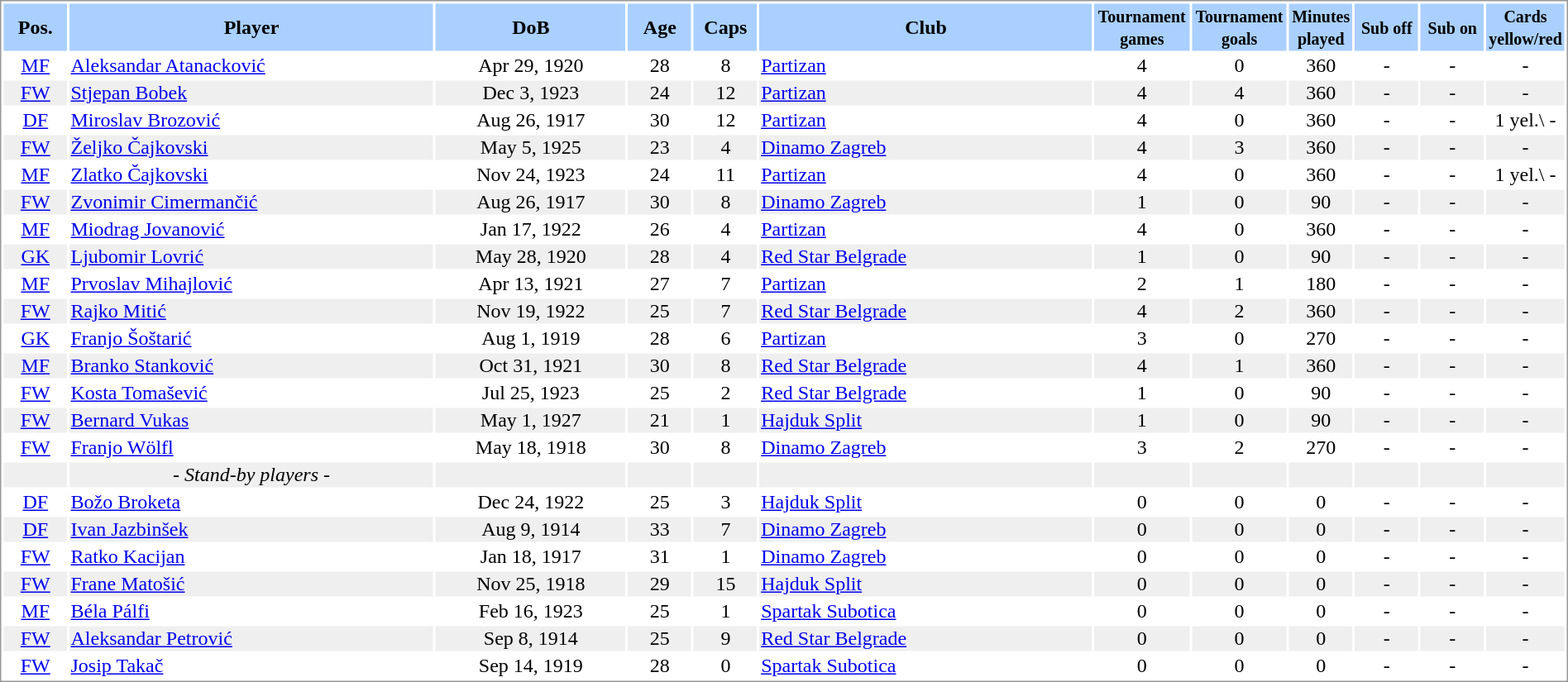<table border="0" width="100%" style="border: 1px solid #999; background-color:#FFFFFF; text-align:center">
<tr align="center" bgcolor="#AAD0FF">
<th width=4%>Pos.</th>
<th width=23%>Player</th>
<th width=12%>DoB</th>
<th width=4%>Age</th>
<th width=4%>Caps</th>
<th width=21%>Club</th>
<th width=6%><small>Tournament<br>games</small></th>
<th width=6%><small>Tournament<br>goals</small></th>
<th width=4%><small>Minutes<br>played</small></th>
<th width=4%><small>Sub off</small></th>
<th width=4%><small>Sub on</small></th>
<th width=4%><small>Cards<br>yellow/red</small></th>
</tr>
<tr>
<td><a href='#'>MF</a></td>
<td align="left"><a href='#'>Aleksandar Atanacković</a></td>
<td>Apr 29, 1920</td>
<td>28</td>
<td>8</td>
<td align="left"> <a href='#'>Partizan</a></td>
<td>4</td>
<td>0</td>
<td>360</td>
<td>-</td>
<td>-</td>
<td>-</td>
</tr>
<tr bgcolor="#EFEFEF">
<td><a href='#'>FW</a></td>
<td align="left"><a href='#'>Stjepan Bobek</a></td>
<td>Dec 3, 1923</td>
<td>24</td>
<td>12</td>
<td align="left"> <a href='#'>Partizan</a></td>
<td>4</td>
<td>4</td>
<td>360</td>
<td>-</td>
<td>-</td>
<td>-</td>
</tr>
<tr>
<td><a href='#'>DF</a></td>
<td align="left"><a href='#'>Miroslav Brozović</a></td>
<td>Aug 26, 1917</td>
<td>30</td>
<td>12</td>
<td align="left"> <a href='#'>Partizan</a></td>
<td>4</td>
<td>0</td>
<td>360</td>
<td>-</td>
<td>-</td>
<td>1 yel.\ -</td>
</tr>
<tr bgcolor="#EFEFEF">
<td><a href='#'>FW</a></td>
<td align="left"><a href='#'>Željko Čajkovski</a></td>
<td>May 5, 1925</td>
<td>23</td>
<td>4</td>
<td align="left"> <a href='#'>Dinamo Zagreb</a></td>
<td>4</td>
<td>3</td>
<td>360</td>
<td>-</td>
<td>-</td>
<td>-</td>
</tr>
<tr>
<td><a href='#'>MF</a></td>
<td align="left"><a href='#'>Zlatko Čajkovski</a></td>
<td>Nov 24, 1923</td>
<td>24</td>
<td>11</td>
<td align="left"> <a href='#'>Partizan</a></td>
<td>4</td>
<td>0</td>
<td>360</td>
<td>-</td>
<td>-</td>
<td>1 yel.\ -</td>
</tr>
<tr bgcolor="#EFEFEF">
<td><a href='#'>FW</a></td>
<td align="left"><a href='#'>Zvonimir Cimermančić</a></td>
<td>Aug 26, 1917</td>
<td>30</td>
<td>8</td>
<td align="left"> <a href='#'>Dinamo Zagreb</a></td>
<td>1</td>
<td>0</td>
<td>90</td>
<td>-</td>
<td>-</td>
<td>-</td>
</tr>
<tr>
<td><a href='#'>MF</a></td>
<td align="left"><a href='#'>Miodrag Jovanović</a></td>
<td>Jan 17, 1922</td>
<td>26</td>
<td>4</td>
<td align="left"> <a href='#'>Partizan</a></td>
<td>4</td>
<td>0</td>
<td>360</td>
<td>-</td>
<td>-</td>
<td>-</td>
</tr>
<tr bgcolor="#EFEFEF">
<td><a href='#'>GK</a></td>
<td align="left"><a href='#'>Ljubomir Lovrić</a></td>
<td>May 28, 1920</td>
<td>28</td>
<td>4</td>
<td align="left"> <a href='#'>Red Star Belgrade</a></td>
<td>1</td>
<td>0</td>
<td>90</td>
<td>-</td>
<td>-</td>
<td>-</td>
</tr>
<tr>
<td><a href='#'>MF</a></td>
<td align="left"><a href='#'>Prvoslav Mihajlović</a></td>
<td>Apr 13, 1921</td>
<td>27</td>
<td>7</td>
<td align="left"> <a href='#'>Partizan</a></td>
<td>2</td>
<td>1</td>
<td>180</td>
<td>-</td>
<td>-</td>
<td>-</td>
</tr>
<tr bgcolor="#EFEFEF">
<td><a href='#'>FW</a></td>
<td align="left"><a href='#'>Rajko Mitić</a></td>
<td>Nov 19, 1922</td>
<td>25</td>
<td>7</td>
<td align="left"> <a href='#'>Red Star Belgrade</a></td>
<td>4</td>
<td>2</td>
<td>360</td>
<td>-</td>
<td>-</td>
<td>-</td>
</tr>
<tr>
<td><a href='#'>GK</a></td>
<td align="left"><a href='#'>Franjo Šoštarić</a></td>
<td>Aug 1, 1919</td>
<td>28</td>
<td>6</td>
<td align="left"> <a href='#'>Partizan</a></td>
<td>3</td>
<td>0</td>
<td>270</td>
<td>-</td>
<td>-</td>
<td>-</td>
</tr>
<tr bgcolor="#EFEFEF">
<td><a href='#'>MF</a></td>
<td align="left"><a href='#'>Branko Stanković</a></td>
<td>Oct 31, 1921</td>
<td>30</td>
<td>8</td>
<td align="left"> <a href='#'>Red Star Belgrade</a></td>
<td>4</td>
<td>1</td>
<td>360</td>
<td>-</td>
<td>-</td>
<td>-</td>
</tr>
<tr>
<td><a href='#'>FW</a></td>
<td align="left"><a href='#'>Kosta Tomašević</a></td>
<td>Jul 25, 1923</td>
<td>25</td>
<td>2</td>
<td align="left"> <a href='#'>Red Star Belgrade</a></td>
<td>1</td>
<td>0</td>
<td>90</td>
<td>-</td>
<td>-</td>
<td>-</td>
</tr>
<tr bgcolor="#EFEFEF">
<td><a href='#'>FW</a></td>
<td align="left"><a href='#'>Bernard Vukas</a></td>
<td>May 1, 1927</td>
<td>21</td>
<td>1</td>
<td align="left"> <a href='#'>Hajduk Split</a></td>
<td>1</td>
<td>0</td>
<td>90</td>
<td>-</td>
<td>-</td>
<td>-</td>
</tr>
<tr>
<td><a href='#'>FW</a></td>
<td align="left"><a href='#'>Franjo Wölfl</a></td>
<td>May 18, 1918</td>
<td>30</td>
<td>8</td>
<td align="left"> <a href='#'>Dinamo Zagreb</a></td>
<td>3</td>
<td>2</td>
<td>270</td>
<td>-</td>
<td>-</td>
<td>-</td>
</tr>
<tr bgcolor="#EFEFEF">
<td></td>
<td>- <em>Stand-by players</em> -</td>
<td></td>
<td></td>
<td></td>
<td></td>
<td></td>
<td></td>
<td></td>
<td></td>
<td></td>
<td></td>
</tr>
<tr>
<td><a href='#'>DF</a></td>
<td align="left"><a href='#'>Božo Broketa</a></td>
<td>Dec 24, 1922</td>
<td>25</td>
<td>3</td>
<td align="left"> <a href='#'>Hajduk Split</a></td>
<td>0</td>
<td>0</td>
<td>0</td>
<td>-</td>
<td>-</td>
<td>-</td>
</tr>
<tr bgcolor="#EFEFEF">
<td><a href='#'>DF</a></td>
<td align="left"><a href='#'>Ivan Jazbinšek</a></td>
<td>Aug 9, 1914</td>
<td>33</td>
<td>7</td>
<td align="left"> <a href='#'>Dinamo Zagreb</a></td>
<td>0</td>
<td>0</td>
<td>0</td>
<td>-</td>
<td>-</td>
<td>-</td>
</tr>
<tr>
<td><a href='#'>FW</a></td>
<td align="left"><a href='#'>Ratko Kacijan</a></td>
<td>Jan 18, 1917</td>
<td>31</td>
<td>1</td>
<td align="left"> <a href='#'>Dinamo Zagreb</a></td>
<td>0</td>
<td>0</td>
<td>0</td>
<td>-</td>
<td>-</td>
<td>-</td>
</tr>
<tr bgcolor="#EFEFEF">
<td><a href='#'>FW</a></td>
<td align="left"><a href='#'>Frane Matošić</a></td>
<td>Nov 25, 1918</td>
<td>29</td>
<td>15</td>
<td align="left"> <a href='#'>Hajduk Split</a></td>
<td>0</td>
<td>0</td>
<td>0</td>
<td>-</td>
<td>-</td>
<td>-</td>
</tr>
<tr>
<td><a href='#'>MF</a></td>
<td align="left"><a href='#'>Béla Pálfi</a></td>
<td>Feb 16, 1923</td>
<td>25</td>
<td>1</td>
<td align="left"> <a href='#'>Spartak Subotica</a></td>
<td>0</td>
<td>0</td>
<td>0</td>
<td>-</td>
<td>-</td>
<td>-</td>
</tr>
<tr bgcolor="#EFEFEF">
<td><a href='#'>FW</a></td>
<td align="left"><a href='#'>Aleksandar Petrović</a></td>
<td>Sep 8, 1914</td>
<td>25</td>
<td>9</td>
<td align="left"> <a href='#'>Red Star Belgrade</a></td>
<td>0</td>
<td>0</td>
<td>0</td>
<td>-</td>
<td>-</td>
<td>-</td>
</tr>
<tr>
<td><a href='#'>FW</a></td>
<td align="left"><a href='#'>Josip Takač</a></td>
<td>Sep 14, 1919</td>
<td>28</td>
<td>0</td>
<td align="left"> <a href='#'>Spartak Subotica</a></td>
<td>0</td>
<td>0</td>
<td>0</td>
<td>-</td>
<td>-</td>
<td>-</td>
</tr>
</table>
